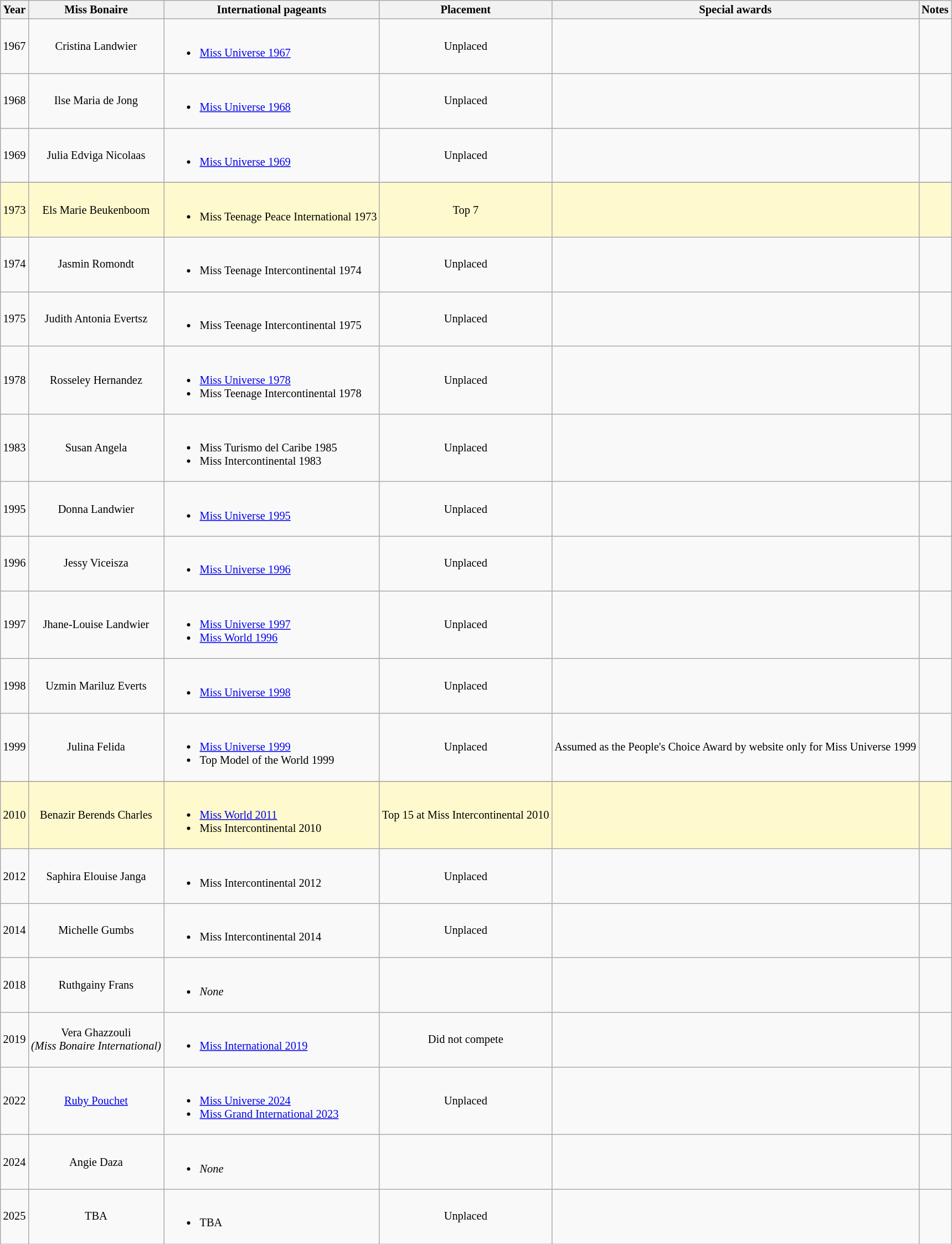<table class="wikitable " style="font-size: 85%; text-align:center;">
<tr>
<th>Year</th>
<th>Miss Bonaire</th>
<th>International pageants</th>
<th>Placement</th>
<th>Special awards</th>
<th>Notes</th>
</tr>
<tr>
<td>1967</td>
<td>Cristina Landwier</td>
<td align="left"><br><ul><li><a href='#'>Miss Universe 1967</a></li></ul></td>
<td>Unplaced</td>
<td></td>
<td></td>
</tr>
<tr>
<td>1968</td>
<td>Ilse Maria de Jong</td>
<td align="left"><br><ul><li><a href='#'>Miss Universe 1968</a></li></ul></td>
<td>Unplaced</td>
<td></td>
<td></td>
</tr>
<tr>
<td>1969</td>
<td>Julia Edviga Nicolaas</td>
<td align="left"><br><ul><li><a href='#'>Miss Universe 1969</a></li></ul></td>
<td>Unplaced</td>
<td></td>
<td></td>
</tr>
<tr>
</tr>
<tr style="background-color:#FFFACD; ">
<td>1973</td>
<td>Els Marie Beukenboom</td>
<td align="left"><br><ul><li>Miss Teenage Peace International 1973</li></ul></td>
<td>Top 7</td>
<td></td>
<td></td>
</tr>
<tr>
<td>1974</td>
<td>Jasmin Romondt</td>
<td align="left"><br><ul><li>Miss Teenage Intercontinental 1974</li></ul></td>
<td>Unplaced</td>
<td></td>
<td></td>
</tr>
<tr>
<td>1975</td>
<td>Judith Antonia Evertsz</td>
<td align="left"><br><ul><li>Miss Teenage Intercontinental 1975</li></ul></td>
<td>Unplaced</td>
<td></td>
<td></td>
</tr>
<tr>
<td>1978</td>
<td>Rosseley Hernandez</td>
<td align="left"><br><ul><li><a href='#'>Miss Universe 1978</a></li><li>Miss Teenage Intercontinental 1978</li></ul></td>
<td>Unplaced</td>
<td></td>
<td></td>
</tr>
<tr>
<td>1983</td>
<td>Susan Angela</td>
<td align="left"><br><ul><li>Miss Turismo del Caribe 1985</li><li>Miss Intercontinental 1983</li></ul></td>
<td>Unplaced</td>
<td></td>
<td></td>
</tr>
<tr>
<td>1995</td>
<td>Donna Landwier</td>
<td align="left"><br><ul><li><a href='#'>Miss Universe 1995</a></li></ul></td>
<td>Unplaced</td>
<td></td>
<td></td>
</tr>
<tr>
<td>1996</td>
<td>Jessy Viceisza</td>
<td align="left"><br><ul><li><a href='#'>Miss Universe 1996</a></li></ul></td>
<td>Unplaced</td>
<td></td>
<td></td>
</tr>
<tr>
<td>1997</td>
<td>Jhane-Louise Landwier</td>
<td align="left"><br><ul><li><a href='#'>Miss Universe 1997</a></li><li><a href='#'>Miss World 1996</a></li></ul></td>
<td>Unplaced</td>
<td></td>
<td></td>
</tr>
<tr>
<td>1998</td>
<td>Uzmin Mariluz Everts</td>
<td align="left"><br><ul><li><a href='#'>Miss Universe 1998</a></li></ul></td>
<td>Unplaced</td>
<td></td>
<td></td>
</tr>
<tr>
<td>1999</td>
<td>Julina Felida</td>
<td align="left"><br><ul><li><a href='#'>Miss Universe 1999</a></li><li>Top Model of the World 1999</li></ul></td>
<td>Unplaced</td>
<td>Assumed as the People's Choice Award by website only for Miss Universe 1999</td>
<td></td>
</tr>
<tr>
</tr>
<tr style="background-color:#FFFACD; ">
<td>2010</td>
<td>Benazir Berends Charles</td>
<td align="left"><br><ul><li><a href='#'>Miss World 2011</a></li><li>Miss Intercontinental 2010</li></ul></td>
<td>Top 15 at Miss Intercontinental 2010</td>
<td></td>
<td></td>
</tr>
<tr>
<td>2012</td>
<td>Saphira Elouise Janga</td>
<td align="left"><br><ul><li>Miss Intercontinental 2012</li></ul></td>
<td>Unplaced</td>
<td></td>
<td></td>
</tr>
<tr>
<td>2014</td>
<td>Michelle Gumbs</td>
<td align="left"><br><ul><li>Miss Intercontinental 2014</li></ul></td>
<td>Unplaced</td>
<td></td>
<td></td>
</tr>
<tr>
<td>2018</td>
<td>Ruthgainy Frans</td>
<td align="left"><br><ul><li><em>None</em></li></ul></td>
<td></td>
<td></td>
<td></td>
</tr>
<tr>
<td>2019</td>
<td>Vera Ghazzouli<br><em>(Miss Bonaire International)</em></td>
<td align="left"><br><ul><li><a href='#'>Miss International 2019</a></li></ul></td>
<td>Did not compete</td>
<td></td>
<td></td>
</tr>
<tr>
<td>2022</td>
<td><a href='#'>Ruby Pouchet</a></td>
<td align="left"><br><ul><li><a href='#'>Miss Universe 2024</a></li><li><a href='#'>Miss Grand International 2023</a></li></ul></td>
<td>Unplaced</td>
<td></td>
<td></td>
</tr>
<tr>
<td>2024</td>
<td>Angie Daza</td>
<td align="left"><br><ul><li><em>None</em></li></ul></td>
<td></td>
<td></td>
<td></td>
</tr>
<tr>
<td>2025</td>
<td>TBA</td>
<td align="left"><br><ul><li>TBA</li></ul></td>
<td>Unplaced</td>
<td></td>
<td></td>
</tr>
</table>
